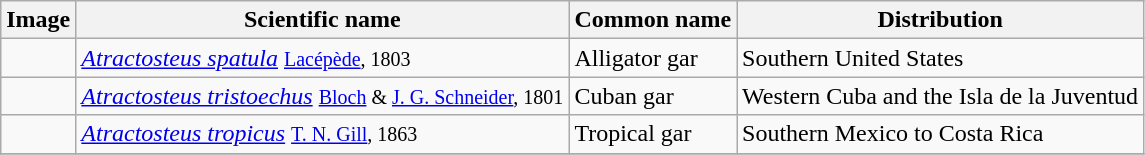<table class="wikitable">
<tr>
<th>Image</th>
<th>Scientific name</th>
<th>Common name</th>
<th>Distribution</th>
</tr>
<tr>
<td></td>
<td><em><a href='#'>Atractosteus spatula</a></em> <small><a href='#'>Lacépède</a>, 1803</small></td>
<td>Alligator gar</td>
<td>Southern United States</td>
</tr>
<tr>
<td></td>
<td><em><a href='#'>Atractosteus tristoechus</a></em> <small><a href='#'>Bloch</a> & <a href='#'>J. G. Schneider</a>, 1801</small></td>
<td>Cuban gar</td>
<td>Western Cuba and the Isla de la Juventud</td>
</tr>
<tr>
<td></td>
<td><em><a href='#'>Atractosteus tropicus</a></em> <small><a href='#'>T. N. Gill</a>, 1863</small></td>
<td>Tropical gar</td>
<td>Southern Mexico to Costa Rica</td>
</tr>
<tr>
</tr>
</table>
